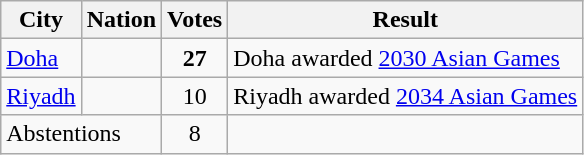<table class="wikitable">
<tr>
<th>City</th>
<th>Nation</th>
<th>Votes</th>
<th>Result</th>
</tr>
<tr>
<td><a href='#'>Doha</a></td>
<td></td>
<td align=center><strong>27</strong></td>
<td>Doha awarded <a href='#'>2030 Asian Games</a></td>
</tr>
<tr>
<td><a href='#'>Riyadh</a></td>
<td></td>
<td align=center>10</td>
<td>Riyadh awarded <a href='#'>2034 Asian Games</a></td>
</tr>
<tr>
<td colspan=2>Abstentions</td>
<td align=center>8</td>
<td></td>
</tr>
</table>
